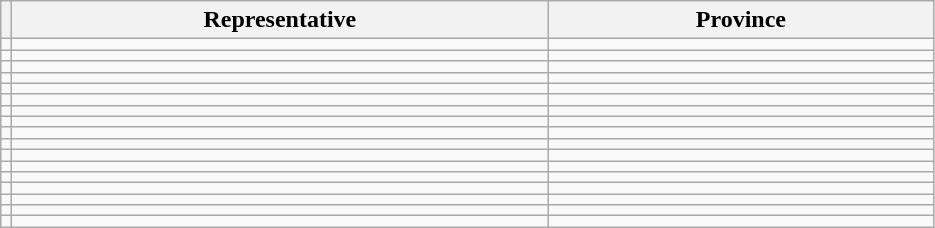<table class="sortable wikitable">
<tr>
<th></th>
<th width="350">Representative</th>
<th width="250">Province</th>
</tr>
<tr>
<td></td>
<td align=left></td>
<td></td>
</tr>
<tr>
<td></td>
<td align=left></td>
<td></td>
</tr>
<tr>
<td></td>
<td align=left></td>
<td></td>
</tr>
<tr>
<td></td>
<td align=left></td>
<td></td>
</tr>
<tr>
<td></td>
<td align=left></td>
<td></td>
</tr>
<tr>
<td></td>
<td align=left></td>
<td></td>
</tr>
<tr>
<td></td>
<td align=left></td>
<td></td>
</tr>
<tr>
<td></td>
<td align=left></td>
<td></td>
</tr>
<tr>
<td></td>
<td align=left></td>
<td></td>
</tr>
<tr>
<td></td>
<td align=left></td>
<td></td>
</tr>
<tr>
<td></td>
<td align=left></td>
<td></td>
</tr>
<tr>
<td></td>
<td align=left></td>
<td></td>
</tr>
<tr>
<td></td>
<td align=left></td>
<td></td>
</tr>
<tr>
<td></td>
<td align=left></td>
<td></td>
</tr>
<tr>
<td></td>
<td align=left></td>
<td></td>
</tr>
<tr>
<td></td>
<td align=left></td>
<td></td>
</tr>
<tr>
<td></td>
<td align=left></td>
<td></td>
</tr>
</table>
